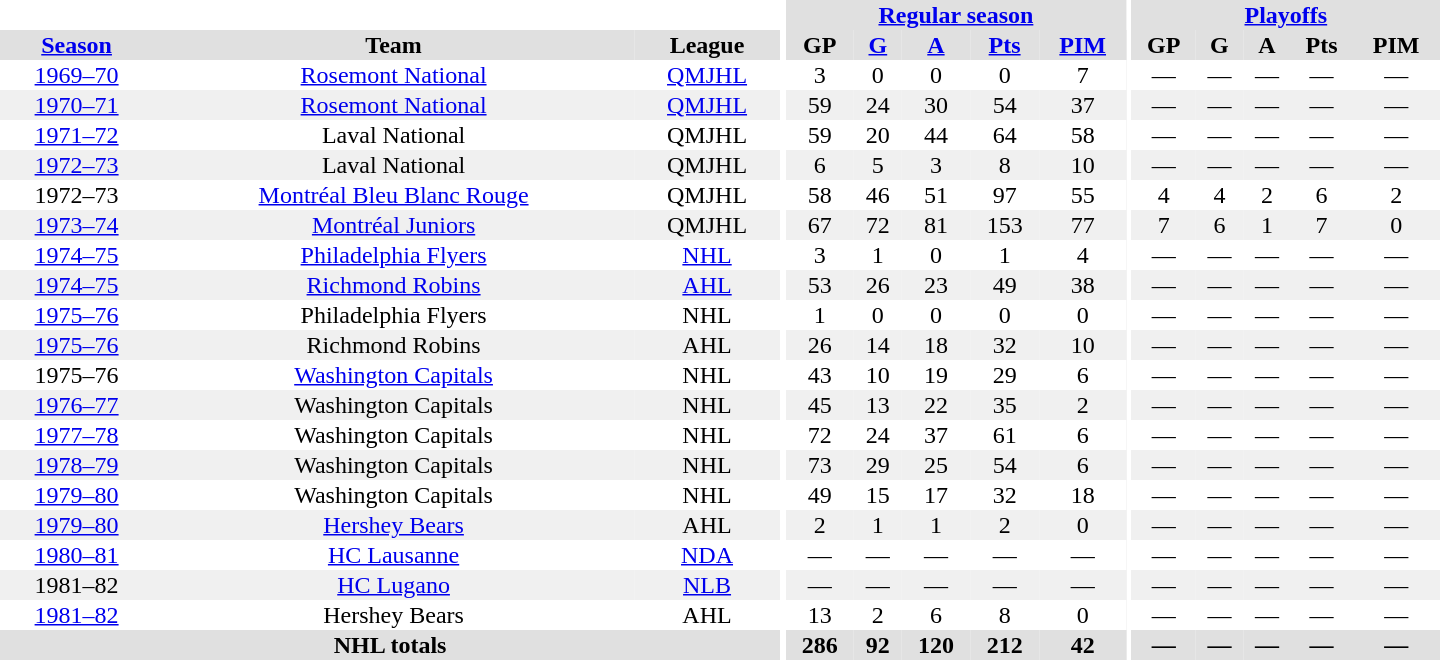<table border="0" cellpadding="1" cellspacing="0" style="text-align:center; width:60em">
<tr bgcolor="#e0e0e0">
<th colspan="3" bgcolor="#ffffff"></th>
<th rowspan="100" bgcolor="#ffffff"></th>
<th colspan="5"><a href='#'>Regular season</a></th>
<th rowspan="100" bgcolor="#ffffff"></th>
<th colspan="5"><a href='#'>Playoffs</a></th>
</tr>
<tr bgcolor="#e0e0e0">
<th><a href='#'>Season</a></th>
<th>Team</th>
<th>League</th>
<th>GP</th>
<th><a href='#'>G</a></th>
<th><a href='#'>A</a></th>
<th><a href='#'>Pts</a></th>
<th><a href='#'>PIM</a></th>
<th>GP</th>
<th>G</th>
<th>A</th>
<th>Pts</th>
<th>PIM</th>
</tr>
<tr>
<td><a href='#'>1969–70</a></td>
<td><a href='#'>Rosemont National</a></td>
<td><a href='#'>QMJHL</a></td>
<td>3</td>
<td>0</td>
<td>0</td>
<td>0</td>
<td>7</td>
<td>—</td>
<td>—</td>
<td>—</td>
<td>—</td>
<td>—</td>
</tr>
<tr bgcolor="#f0f0f0">
<td><a href='#'>1970–71</a></td>
<td><a href='#'>Rosemont National</a></td>
<td><a href='#'>QMJHL</a></td>
<td>59</td>
<td>24</td>
<td>30</td>
<td>54</td>
<td>37</td>
<td>—</td>
<td>—</td>
<td>—</td>
<td>—</td>
<td>—</td>
</tr>
<tr>
<td><a href='#'>1971–72</a></td>
<td>Laval National</td>
<td>QMJHL</td>
<td>59</td>
<td>20</td>
<td>44</td>
<td>64</td>
<td>58</td>
<td>—</td>
<td>—</td>
<td>—</td>
<td>—</td>
<td>—</td>
</tr>
<tr bgcolor="#f0f0f0">
<td><a href='#'>1972–73</a></td>
<td>Laval National</td>
<td>QMJHL</td>
<td>6</td>
<td>5</td>
<td>3</td>
<td>8</td>
<td>10</td>
<td>—</td>
<td>—</td>
<td>—</td>
<td>—</td>
<td>—</td>
</tr>
<tr>
<td>1972–73</td>
<td><a href='#'>Montréal Bleu Blanc Rouge</a></td>
<td>QMJHL</td>
<td>58</td>
<td>46</td>
<td>51</td>
<td>97</td>
<td>55</td>
<td>4</td>
<td>4</td>
<td>2</td>
<td>6</td>
<td>2</td>
</tr>
<tr bgcolor="#f0f0f0">
<td><a href='#'>1973–74</a></td>
<td><a href='#'>Montréal Juniors</a></td>
<td>QMJHL</td>
<td>67</td>
<td>72</td>
<td>81</td>
<td>153</td>
<td>77</td>
<td>7</td>
<td>6</td>
<td>1</td>
<td>7</td>
<td>0</td>
</tr>
<tr>
<td><a href='#'>1974–75</a></td>
<td><a href='#'>Philadelphia Flyers</a></td>
<td><a href='#'>NHL</a></td>
<td>3</td>
<td>1</td>
<td>0</td>
<td>1</td>
<td>4</td>
<td>—</td>
<td>—</td>
<td>—</td>
<td>—</td>
<td>—</td>
</tr>
<tr bgcolor="#f0f0f0">
<td><a href='#'>1974–75</a></td>
<td><a href='#'>Richmond Robins</a></td>
<td><a href='#'>AHL</a></td>
<td>53</td>
<td>26</td>
<td>23</td>
<td>49</td>
<td>38</td>
<td>—</td>
<td>—</td>
<td>—</td>
<td>—</td>
<td>—</td>
</tr>
<tr>
<td><a href='#'>1975–76</a></td>
<td>Philadelphia Flyers</td>
<td>NHL</td>
<td>1</td>
<td>0</td>
<td>0</td>
<td>0</td>
<td>0</td>
<td>—</td>
<td>—</td>
<td>—</td>
<td>—</td>
<td>—</td>
</tr>
<tr bgcolor="#f0f0f0">
<td><a href='#'>1975–76</a></td>
<td>Richmond Robins</td>
<td>AHL</td>
<td>26</td>
<td>14</td>
<td>18</td>
<td>32</td>
<td>10</td>
<td>—</td>
<td>—</td>
<td>—</td>
<td>—</td>
<td>—</td>
</tr>
<tr>
<td>1975–76</td>
<td><a href='#'>Washington Capitals</a></td>
<td>NHL</td>
<td>43</td>
<td>10</td>
<td>19</td>
<td>29</td>
<td>6</td>
<td>—</td>
<td>—</td>
<td>—</td>
<td>—</td>
<td>—</td>
</tr>
<tr bgcolor="#f0f0f0">
<td><a href='#'>1976–77</a></td>
<td>Washington Capitals</td>
<td>NHL</td>
<td>45</td>
<td>13</td>
<td>22</td>
<td>35</td>
<td>2</td>
<td>—</td>
<td>—</td>
<td>—</td>
<td>—</td>
<td>—</td>
</tr>
<tr>
<td><a href='#'>1977–78</a></td>
<td>Washington Capitals</td>
<td>NHL</td>
<td>72</td>
<td>24</td>
<td>37</td>
<td>61</td>
<td>6</td>
<td>—</td>
<td>—</td>
<td>—</td>
<td>—</td>
<td>—</td>
</tr>
<tr bgcolor="#f0f0f0">
<td><a href='#'>1978–79</a></td>
<td>Washington Capitals</td>
<td>NHL</td>
<td>73</td>
<td>29</td>
<td>25</td>
<td>54</td>
<td>6</td>
<td>—</td>
<td>—</td>
<td>—</td>
<td>—</td>
<td>—</td>
</tr>
<tr>
<td><a href='#'>1979–80</a></td>
<td>Washington Capitals</td>
<td>NHL</td>
<td>49</td>
<td>15</td>
<td>17</td>
<td>32</td>
<td>18</td>
<td>—</td>
<td>—</td>
<td>—</td>
<td>—</td>
<td>—</td>
</tr>
<tr bgcolor="#f0f0f0">
<td><a href='#'>1979–80</a></td>
<td><a href='#'>Hershey Bears</a></td>
<td>AHL</td>
<td>2</td>
<td>1</td>
<td>1</td>
<td>2</td>
<td>0</td>
<td>—</td>
<td>—</td>
<td>—</td>
<td>—</td>
<td>—</td>
</tr>
<tr>
<td><a href='#'>1980–81</a></td>
<td><a href='#'>HC Lausanne</a></td>
<td><a href='#'>NDA</a></td>
<td>—</td>
<td>—</td>
<td>—</td>
<td>—</td>
<td>—</td>
<td>—</td>
<td>—</td>
<td>—</td>
<td>—</td>
<td>—</td>
</tr>
<tr bgcolor="#f0f0f0">
<td>1981–82</td>
<td><a href='#'>HC Lugano</a></td>
<td><a href='#'>NLB</a></td>
<td>—</td>
<td>—</td>
<td>—</td>
<td>—</td>
<td>—</td>
<td>—</td>
<td>—</td>
<td>—</td>
<td>—</td>
<td>—</td>
</tr>
<tr>
<td><a href='#'>1981–82</a></td>
<td>Hershey Bears</td>
<td>AHL</td>
<td>13</td>
<td>2</td>
<td>6</td>
<td>8</td>
<td>0</td>
<td>—</td>
<td>—</td>
<td>—</td>
<td>—</td>
<td>—</td>
</tr>
<tr bgcolor="#e0e0e0">
<th colspan="3">NHL totals</th>
<th>286</th>
<th>92</th>
<th>120</th>
<th>212</th>
<th>42</th>
<th>—</th>
<th>—</th>
<th>—</th>
<th>—</th>
<th>—</th>
</tr>
</table>
